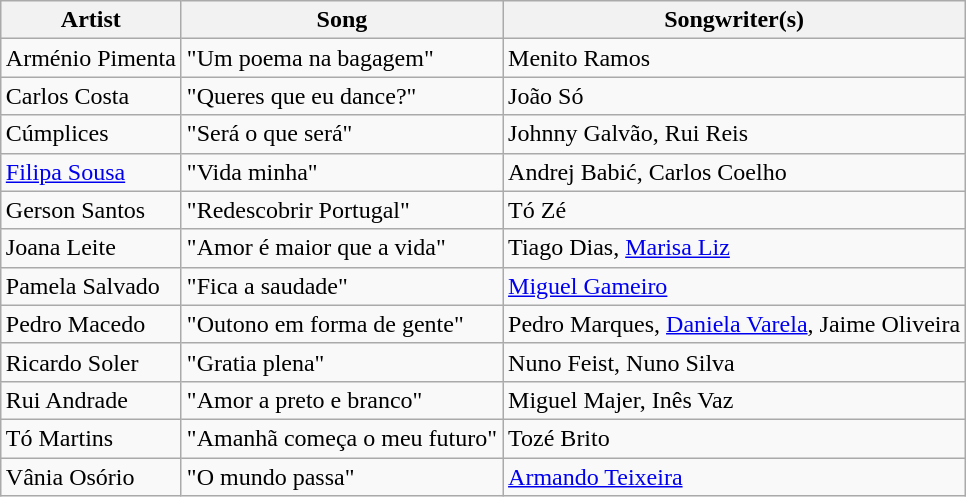<table class="sortable wikitable" style="margin: 1em auto 1em auto; text-align:left">
<tr>
<th>Artist</th>
<th>Song</th>
<th>Songwriter(s)</th>
</tr>
<tr>
<td>Arménio Pimenta</td>
<td>"Um poema na bagagem"</td>
<td>Menito Ramos</td>
</tr>
<tr>
<td>Carlos Costa</td>
<td>"Queres que eu dance?"</td>
<td>João Só</td>
</tr>
<tr>
<td>Cúmplices</td>
<td>"Será o que será"</td>
<td>Johnny Galvão, Rui Reis</td>
</tr>
<tr>
<td><a href='#'>Filipa Sousa</a></td>
<td>"Vida minha"</td>
<td>Andrej Babić, Carlos Coelho</td>
</tr>
<tr>
<td>Gerson Santos</td>
<td>"Redescobrir Portugal"</td>
<td>Tó Zé</td>
</tr>
<tr>
<td>Joana Leite</td>
<td>"Amor é maior que a vida"</td>
<td>Tiago Dias, <a href='#'>Marisa Liz</a></td>
</tr>
<tr>
<td>Pamela Salvado</td>
<td>"Fica a saudade"</td>
<td><a href='#'>Miguel Gameiro</a></td>
</tr>
<tr>
<td>Pedro Macedo</td>
<td>"Outono em forma de gente"</td>
<td>Pedro Marques, <a href='#'>Daniela Varela</a>, Jaime Oliveira</td>
</tr>
<tr>
<td>Ricardo Soler</td>
<td>"Gratia plena"</td>
<td>Nuno Feist, Nuno Silva</td>
</tr>
<tr>
<td>Rui Andrade</td>
<td>"Amor a preto e branco"</td>
<td>Miguel Majer, Inês Vaz</td>
</tr>
<tr>
<td>Tó Martins</td>
<td>"Amanhã começa o meu futuro"</td>
<td>Tozé Brito</td>
</tr>
<tr>
<td>Vânia Osório</td>
<td>"O mundo passa"</td>
<td><a href='#'>Armando Teixeira</a></td>
</tr>
</table>
